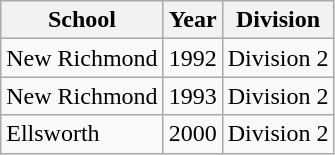<table class="wikitable">
<tr>
<th>School</th>
<th>Year</th>
<th>Division</th>
</tr>
<tr>
<td>New Richmond</td>
<td>1992</td>
<td>Division 2</td>
</tr>
<tr>
<td>New Richmond</td>
<td>1993</td>
<td>Division 2</td>
</tr>
<tr>
<td>Ellsworth</td>
<td>2000</td>
<td>Division 2</td>
</tr>
</table>
